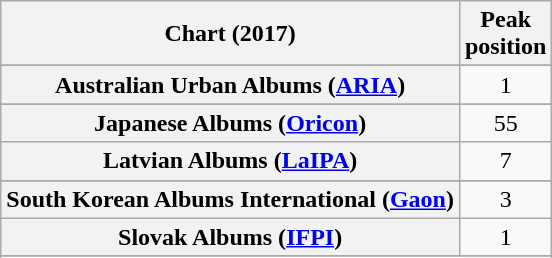<table class="wikitable sortable plainrowheaders" style="text-align:center">
<tr>
<th scope="col">Chart (2017)</th>
<th scope="col">Peak<br> position</th>
</tr>
<tr>
</tr>
<tr>
<th scope="row">Australian Urban Albums (<a href='#'>ARIA</a>)</th>
<td>1</td>
</tr>
<tr>
</tr>
<tr>
</tr>
<tr>
</tr>
<tr>
</tr>
<tr>
</tr>
<tr>
</tr>
<tr>
</tr>
<tr>
</tr>
<tr>
</tr>
<tr>
</tr>
<tr>
</tr>
<tr>
</tr>
<tr>
</tr>
<tr>
<th scope="row">Japanese Albums (<a href='#'>Oricon</a>)</th>
<td>55</td>
</tr>
<tr>
<th scope="row">Latvian Albums (<a href='#'>LaIPA</a>)</th>
<td>7</td>
</tr>
<tr>
</tr>
<tr>
</tr>
<tr>
</tr>
<tr>
</tr>
<tr>
</tr>
<tr>
<th scope="row">South Korean Albums International (<a href='#'>Gaon</a>)</th>
<td>3</td>
</tr>
<tr>
<th scope="row">Slovak Albums (<a href='#'>IFPI</a>)</th>
<td>1</td>
</tr>
<tr>
</tr>
<tr>
</tr>
<tr>
</tr>
<tr>
</tr>
<tr>
</tr>
<tr>
</tr>
<tr>
</tr>
</table>
